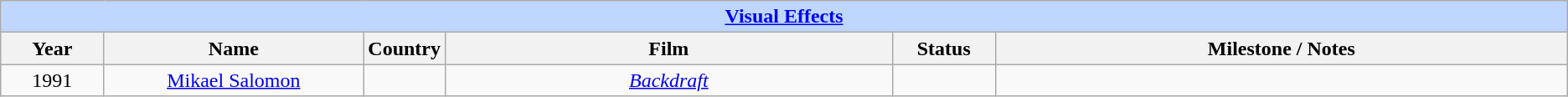<table class="wikitable" style="text-align: center">
<tr ---- bgcolor="#bfd7ff">
<td colspan="6" align="center"><strong><a href='#'>Visual Effects</a></strong></td>
</tr>
<tr ---- bgcolor="#ebf5ff">
<th width="75">Year</th>
<th width="200">Name</th>
<th width="50">Country</th>
<th width="350">Film</th>
<th width="75">Status</th>
<th width="450">Milestone / Notes</th>
</tr>
<tr>
<td style="text-align: center">1991</td>
<td><a href='#'>Mikael Salomon</a></td>
<td style="text-align: center"></td>
<td><a href='#'><em>Backdraft</em></a></td>
<td></td>
<td></td>
</tr>
</table>
